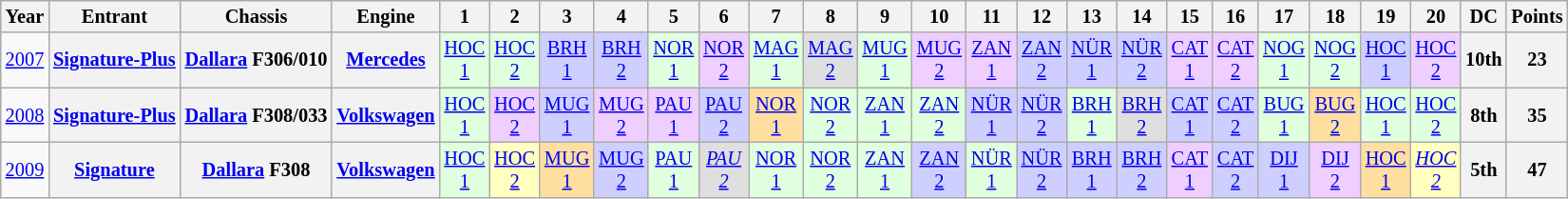<table class="wikitable" style="text-align:center; font-size:85%">
<tr>
<th>Year</th>
<th>Entrant</th>
<th>Chassis</th>
<th>Engine</th>
<th>1</th>
<th>2</th>
<th>3</th>
<th>4</th>
<th>5</th>
<th>6</th>
<th>7</th>
<th>8</th>
<th>9</th>
<th>10</th>
<th>11</th>
<th>12</th>
<th>13</th>
<th>14</th>
<th>15</th>
<th>16</th>
<th>17</th>
<th>18</th>
<th>19</th>
<th>20</th>
<th>DC</th>
<th>Points</th>
</tr>
<tr>
<td><a href='#'>2007</a></td>
<th nowrap><a href='#'>Signature-Plus</a></th>
<th nowrap><a href='#'>Dallara</a> F306/010</th>
<th><a href='#'>Mercedes</a></th>
<td style="background:#DFFFDF;"><a href='#'>HOC<br>1</a><br></td>
<td style="background:#DFFFDF;"><a href='#'>HOC<br>2</a><br></td>
<td style="background:#CFCFFF;"><a href='#'>BRH<br>1</a><br></td>
<td style="background:#CFCFFF;"><a href='#'>BRH<br>2</a><br></td>
<td style="background:#DFFFDF;"><a href='#'>NOR<br>1</a><br></td>
<td style="background:#EFCFFF;"><a href='#'>NOR<br>2</a><br></td>
<td style="background:#DFFFDF;"><a href='#'>MAG<br>1</a><br></td>
<td style="background:#DFDFDF;"><a href='#'>MAG<br>2</a><br></td>
<td style="background:#DFFFDF;"><a href='#'>MUG<br>1</a><br></td>
<td style="background:#EFCFFF;"><a href='#'>MUG<br>2</a><br></td>
<td style="background:#EFCFFF;"><a href='#'>ZAN<br>1</a><br></td>
<td style="background:#CFCFFF;"><a href='#'>ZAN<br>2</a><br></td>
<td style="background:#CFCFFF;"><a href='#'>NÜR<br>1</a><br></td>
<td style="background:#CFCFFF;"><a href='#'>NÜR<br>2</a><br></td>
<td style="background:#EFCFFF;"><a href='#'>CAT<br>1</a><br></td>
<td style="background:#EFCFFF;"><a href='#'>CAT<br>2</a><br></td>
<td style="background:#DFFFDF;"><a href='#'>NOG<br>1</a><br></td>
<td style="background:#DFFFDF;"><a href='#'>NOG<br>2</a><br></td>
<td style="background:#CFCFFF;"><a href='#'>HOC<br>1</a><br></td>
<td style="background:#EFCFFF;"><a href='#'>HOC<br>2</a><br></td>
<th>10th</th>
<th>23</th>
</tr>
<tr>
<td><a href='#'>2008</a></td>
<th nowrap><a href='#'>Signature-Plus</a></th>
<th nowrap><a href='#'>Dallara</a> F308/033</th>
<th><a href='#'>Volkswagen</a></th>
<td style="background:#DFFFDF;"><a href='#'>HOC<br>1</a><br></td>
<td style="background:#EFCFFF;"><a href='#'>HOC<br>2</a><br></td>
<td style="background:#CFCFFF;"><a href='#'>MUG<br>1</a><br></td>
<td style="background:#EFCFFF;"><a href='#'>MUG<br>2</a><br></td>
<td style="background:#EFCFFF;"><a href='#'>PAU<br>1</a><br></td>
<td style="background:#CFCFFF;"><a href='#'>PAU<br>2</a><br></td>
<td style="background:#FFDF9F;"><a href='#'>NOR<br>1</a><br></td>
<td style="background:#DFFFDF;"><a href='#'>NOR<br>2</a><br></td>
<td style="background:#DFFFDF;"><a href='#'>ZAN<br>1</a><br></td>
<td style="background:#DFFFDF;"><a href='#'>ZAN<br>2</a><br></td>
<td style="background:#CFCFFF;"><a href='#'>NÜR<br>1</a><br></td>
<td style="background:#CFCFFF;"><a href='#'>NÜR<br>2</a><br></td>
<td style="background:#DFFFDF;"><a href='#'>BRH<br>1</a><br></td>
<td style="background:#DFDFDF;"><a href='#'>BRH<br>2</a><br></td>
<td style="background:#CFCFFF;"><a href='#'>CAT<br>1</a><br></td>
<td style="background:#CFCFFF;"><a href='#'>CAT<br>2</a><br></td>
<td style="background:#DFFFDF;"><a href='#'>BUG<br>1</a><br></td>
<td style="background:#FFDF9F;"><a href='#'>BUG<br>2</a><br></td>
<td style="background:#DFFFDF;"><a href='#'>HOC<br>1</a><br></td>
<td style="background:#DFFFDF;"><a href='#'>HOC<br>2</a><br></td>
<th>8th</th>
<th>35</th>
</tr>
<tr>
<td><a href='#'>2009</a></td>
<th nowrap><a href='#'>Signature</a></th>
<th nowrap><a href='#'>Dallara</a> F308</th>
<th><a href='#'>Volkswagen</a></th>
<td style="background:#DFFFDF;"><a href='#'>HOC<br>1</a><br></td>
<td style="background:#FFFFBF;"><a href='#'>HOC<br>2</a><br></td>
<td style="background:#FFDF9F;"><a href='#'>MUG<br>1</a><br></td>
<td style="background:#CFCFFF;"><a href='#'>MUG<br>2</a><br></td>
<td style="background:#DFFFDF;"><a href='#'>PAU<br>1</a><br></td>
<td style="background:#DFDFDF;"><em><a href='#'>PAU<br>2</a></em><br></td>
<td style="background:#DFFFDF;"><a href='#'>NOR<br>1</a><br></td>
<td style="background:#DFFFDF;"><a href='#'>NOR<br>2</a><br></td>
<td style="background:#DFFFDF;"><a href='#'>ZAN<br>1</a><br></td>
<td style="background:#CFCFFF;"><a href='#'>ZAN<br>2</a><br></td>
<td style="background:#DFFFDF;"><a href='#'>NÜR<br>1</a><br></td>
<td style="background:#CFCFFF;"><a href='#'>NÜR<br>2</a><br></td>
<td style="background:#CFCFFF;"><a href='#'>BRH<br>1</a><br></td>
<td style="background:#CFCFFF;"><a href='#'>BRH<br>2</a><br></td>
<td style="background:#EFCFFF;"><a href='#'>CAT<br>1</a><br></td>
<td style="background:#CFCFFF;"><a href='#'>CAT<br>2</a><br></td>
<td style="background:#CFCFFF;"><a href='#'>DIJ<br>1</a><br></td>
<td style="background:#EFCFFF;"><a href='#'>DIJ<br>2</a><br></td>
<td style="background:#FFDF9F;"><a href='#'>HOC<br>1</a><br></td>
<td style="background:#FFFFBF;"><em><a href='#'>HOC<br>2</a></em><br></td>
<th>5th</th>
<th>47</th>
</tr>
</table>
